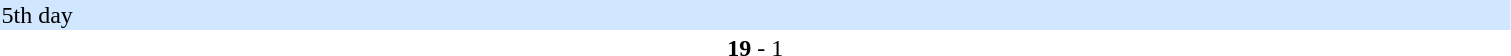<table width="80%">
<tr>
<th width="30%"></th>
<th width="12%"></th>
<th width="30%"></th>
</tr>
<tr bgcolor="#D0E7FF">
<td colspan="3">5th day</td>
</tr>
<tr>
<td align="right"><strong></strong></td>
<td align="center"><strong>19</strong> - 1</td>
<td></td>
</tr>
<tr>
</tr>
</table>
